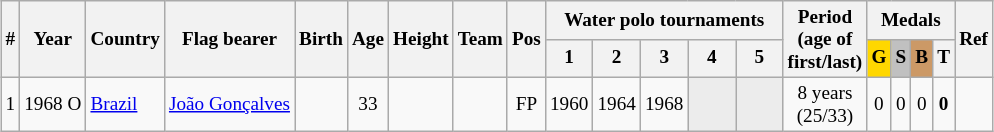<table class="wikitable sortable" style="text-align: center; font-size: 80%; margin-left: 1em;">
<tr>
<th rowspan="2">#</th>
<th rowspan="2">Year</th>
<th rowspan="2">Country</th>
<th rowspan="2">Flag bearer</th>
<th rowspan="2">Birth</th>
<th rowspan="2">Age</th>
<th rowspan="2">Height</th>
<th rowspan="2">Team</th>
<th rowspan="2">Pos</th>
<th colspan="5">Water polo tournaments</th>
<th rowspan="2">Period<br>(age of<br>first/last)</th>
<th colspan="4">Medals</th>
<th rowspan="2" class="unsortable">Ref</th>
</tr>
<tr>
<th>1</th>
<th style="width: 2em;" class="unsortable">2</th>
<th style="width: 2em;" class="unsortable">3</th>
<th style="width: 2em;" class="unsortable">4</th>
<th style="width: 2em;" class="unsortable">5</th>
<th style="background-color: gold;">G</th>
<th style="background-color: silver;">S</th>
<th style="background-color: #cc9966;">B</th>
<th>T</th>
</tr>
<tr>
<td>1</td>
<td>1968 O</td>
<td style="text-align: left;"> <a href='#'>Brazil</a></td>
<td style="text-align: left;" data-sort-value="Gonçalves, João"><a href='#'>João Gonçalves</a></td>
<td></td>
<td>33</td>
<td></td>
<td style="text-align: left;"></td>
<td>FP</td>
<td>1960</td>
<td>1964</td>
<td>1968</td>
<td style="background-color: #ececec;"></td>
<td style="background-color: #ececec;"></td>
<td>8 years<br>(25/33)</td>
<td>0</td>
<td>0</td>
<td>0</td>
<td><strong>0</strong></td>
<td></td>
</tr>
</table>
